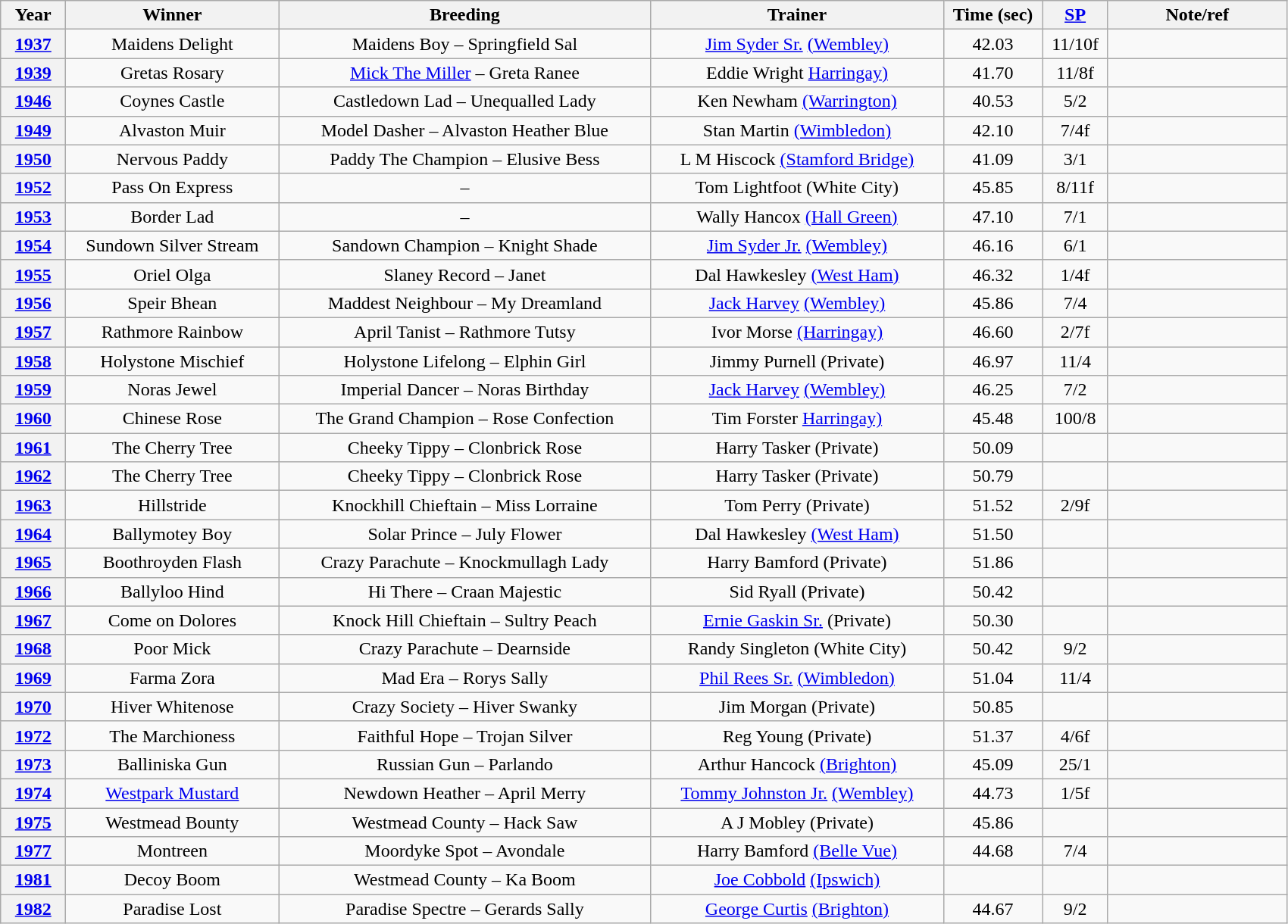<table class="wikitable" style="text-align:center">
<tr>
<th width=50>Year</th>
<th width=180>Winner</th>
<th width=320>Breeding</th>
<th width=250>Trainer</th>
<th width=80>Time (sec)</th>
<th width=50><a href='#'>SP</a></th>
<th width=150>Note/ref</th>
</tr>
<tr>
<th><a href='#'>1937</a></th>
<td>Maidens Delight</td>
<td>Maidens Boy – Springfield Sal</td>
<td><a href='#'>Jim Syder Sr.</a> <a href='#'>(Wembley)</a></td>
<td>42.03</td>
<td>11/10f</td>
<td></td>
</tr>
<tr>
<th><a href='#'>1939</a></th>
<td>Gretas Rosary</td>
<td><a href='#'>Mick The Miller</a> – Greta Ranee</td>
<td>Eddie Wright <a href='#'>Harringay)</a></td>
<td>41.70</td>
<td>11/8f</td>
<td></td>
</tr>
<tr>
<th><a href='#'>1946</a></th>
<td>Coynes Castle</td>
<td>Castledown Lad – Unequalled Lady</td>
<td>Ken Newham <a href='#'>(Warrington)</a></td>
<td>40.53</td>
<td>5/2</td>
<td></td>
</tr>
<tr>
<th><a href='#'>1949</a></th>
<td>Alvaston Muir</td>
<td>Model Dasher – Alvaston Heather Blue</td>
<td>Stan Martin <a href='#'>(Wimbledon)</a></td>
<td>42.10</td>
<td>7/4f</td>
<td></td>
</tr>
<tr>
<th><a href='#'>1950</a></th>
<td>Nervous Paddy</td>
<td>Paddy The Champion – Elusive Bess</td>
<td>L M Hiscock <a href='#'>(Stamford Bridge)</a></td>
<td>41.09</td>
<td>3/1</td>
<td></td>
</tr>
<tr>
<th><a href='#'>1952</a></th>
<td>Pass On Express</td>
<td>–</td>
<td>Tom Lightfoot (White City)</td>
<td>45.85</td>
<td>8/11f</td>
<td></td>
</tr>
<tr>
<th><a href='#'>1953</a></th>
<td>Border Lad</td>
<td>–</td>
<td>Wally Hancox <a href='#'>(Hall Green)</a></td>
<td>47.10</td>
<td>7/1</td>
<td></td>
</tr>
<tr>
<th><a href='#'>1954</a></th>
<td>Sundown Silver Stream</td>
<td>Sandown Champion – Knight Shade</td>
<td><a href='#'>Jim Syder Jr.</a> <a href='#'>(Wembley)</a></td>
<td>46.16</td>
<td>6/1</td>
<td></td>
</tr>
<tr>
<th><a href='#'>1955</a></th>
<td>Oriel Olga</td>
<td>Slaney Record – Janet</td>
<td>Dal Hawkesley <a href='#'>(West Ham)</a></td>
<td>46.32</td>
<td>1/4f</td>
<td></td>
</tr>
<tr>
<th><a href='#'>1956</a></th>
<td>Speir Bhean</td>
<td>Maddest Neighbour – My Dreamland</td>
<td><a href='#'>Jack Harvey</a> <a href='#'>(Wembley)</a></td>
<td>45.86</td>
<td>7/4</td>
<td></td>
</tr>
<tr>
<th><a href='#'>1957</a></th>
<td>Rathmore Rainbow</td>
<td>April Tanist – Rathmore Tutsy</td>
<td>Ivor Morse <a href='#'>(Harringay)</a></td>
<td>46.60</td>
<td>2/7f</td>
<td></td>
</tr>
<tr>
<th><a href='#'>1958</a></th>
<td>Holystone Mischief</td>
<td>Holystone Lifelong – Elphin Girl</td>
<td>Jimmy Purnell (Private)</td>
<td>46.97</td>
<td>11/4</td>
<td></td>
</tr>
<tr>
<th><a href='#'>1959</a></th>
<td>Noras Jewel</td>
<td>Imperial Dancer – Noras Birthday</td>
<td><a href='#'>Jack Harvey</a> <a href='#'>(Wembley)</a></td>
<td>46.25</td>
<td>7/2</td>
<td></td>
</tr>
<tr>
<th><a href='#'>1960</a></th>
<td>Chinese Rose</td>
<td>The Grand Champion – Rose Confection</td>
<td>Tim Forster <a href='#'>Harringay)</a></td>
<td>45.48</td>
<td>100/8</td>
<td></td>
</tr>
<tr>
<th><a href='#'>1961</a></th>
<td>The Cherry Tree</td>
<td>Cheeky Tippy – Clonbrick Rose</td>
<td>Harry Tasker (Private)</td>
<td>50.09</td>
<td></td>
<td></td>
</tr>
<tr>
<th><a href='#'>1962</a></th>
<td>The Cherry Tree</td>
<td>Cheeky Tippy – Clonbrick Rose</td>
<td>Harry Tasker (Private)</td>
<td>50.79</td>
<td></td>
<td></td>
</tr>
<tr>
<th><a href='#'>1963</a></th>
<td>Hillstride</td>
<td>Knockhill Chieftain – Miss Lorraine</td>
<td>Tom Perry (Private)</td>
<td>51.52</td>
<td>2/9f</td>
<td></td>
</tr>
<tr>
<th><a href='#'>1964</a></th>
<td>Ballymotey Boy</td>
<td>Solar Prince – July Flower</td>
<td>Dal Hawkesley <a href='#'>(West Ham)</a></td>
<td>51.50</td>
<td></td>
<td></td>
</tr>
<tr>
<th><a href='#'>1965</a></th>
<td>Boothroyden Flash</td>
<td>Crazy Parachute – Knockmullagh Lady</td>
<td>Harry Bamford (Private)</td>
<td>51.86</td>
<td></td>
<td></td>
</tr>
<tr>
<th><a href='#'>1966</a></th>
<td>Ballyloo Hind</td>
<td>Hi There – Craan Majestic</td>
<td>Sid Ryall (Private)</td>
<td>50.42</td>
<td></td>
<td></td>
</tr>
<tr>
<th><a href='#'>1967</a></th>
<td>Come on Dolores</td>
<td>Knock Hill Chieftain – Sultry Peach</td>
<td><a href='#'>Ernie Gaskin Sr.</a> (Private)</td>
<td>50.30</td>
<td></td>
<td></td>
</tr>
<tr>
<th><a href='#'>1968</a></th>
<td>Poor Mick</td>
<td>Crazy Parachute – Dearnside</td>
<td>Randy Singleton (White City)</td>
<td>50.42</td>
<td>9/2</td>
<td></td>
</tr>
<tr>
<th><a href='#'>1969</a></th>
<td>Farma Zora</td>
<td>Mad Era – Rorys Sally</td>
<td><a href='#'>Phil Rees Sr.</a> <a href='#'>(Wimbledon)</a></td>
<td>51.04</td>
<td>11/4</td>
<td></td>
</tr>
<tr>
<th><a href='#'>1970</a></th>
<td>Hiver Whitenose</td>
<td>Crazy Society – Hiver Swanky</td>
<td>Jim Morgan (Private)</td>
<td>50.85</td>
<td></td>
<td></td>
</tr>
<tr>
<th><a href='#'>1972</a></th>
<td>The Marchioness</td>
<td>Faithful Hope – Trojan Silver</td>
<td>Reg Young (Private)</td>
<td>51.37</td>
<td>4/6f</td>
<td></td>
</tr>
<tr>
<th><a href='#'>1973</a></th>
<td>Balliniska Gun</td>
<td>Russian Gun – Parlando</td>
<td>Arthur Hancock <a href='#'>(Brighton)</a></td>
<td>45.09</td>
<td>25/1</td>
<td></td>
</tr>
<tr>
<th><a href='#'>1974</a></th>
<td><a href='#'>Westpark Mustard</a></td>
<td>Newdown Heather – April Merry</td>
<td><a href='#'>Tommy Johnston Jr.</a> <a href='#'>(Wembley)</a></td>
<td>44.73</td>
<td>1/5f</td>
<td></td>
</tr>
<tr>
<th><a href='#'>1975</a></th>
<td>Westmead Bounty</td>
<td>Westmead County – Hack Saw</td>
<td>A J Mobley (Private)</td>
<td>45.86</td>
<td></td>
<td></td>
</tr>
<tr>
<th><a href='#'>1977</a></th>
<td>Montreen</td>
<td>Moordyke Spot – Avondale</td>
<td>Harry Bamford <a href='#'>(Belle Vue)</a></td>
<td>44.68</td>
<td>7/4</td>
<td></td>
</tr>
<tr>
<th><a href='#'>1981</a></th>
<td>Decoy Boom</td>
<td>Westmead County – Ka Boom</td>
<td><a href='#'>Joe Cobbold</a> <a href='#'>(Ipswich)</a></td>
<td></td>
<td></td>
<td></td>
</tr>
<tr>
<th><a href='#'>1982</a></th>
<td>Paradise Lost</td>
<td>Paradise Spectre – Gerards Sally</td>
<td><a href='#'>George Curtis</a> <a href='#'>(Brighton)</a></td>
<td>44.67</td>
<td>9/2</td>
<td></td>
</tr>
</table>
